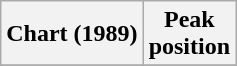<table class="wikitable plainrowheaders" style="text-align:center">
<tr>
<th scope="col">Chart (1989)</th>
<th scope="col">Peak<br>position</th>
</tr>
<tr>
</tr>
</table>
